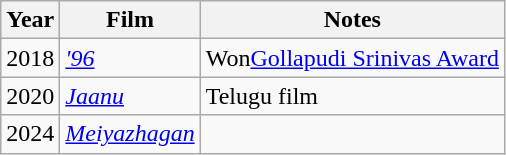<table class="wikitable sortable">
<tr>
<th>Year</th>
<th>Film</th>
<th>Notes</th>
</tr>
<tr>
<td>2018</td>
<td><em><a href='#'>'96</a></em></td>
<td>Won<a href='#'>Gollapudi Srinivas Award</a></td>
</tr>
<tr>
<td>2020</td>
<td><em><a href='#'>Jaanu</a></em></td>
<td>Telugu film</td>
</tr>
<tr>
<td>2024</td>
<td><em><a href='#'>Meiyazhagan</a></em></td>
<td></td>
</tr>
</table>
